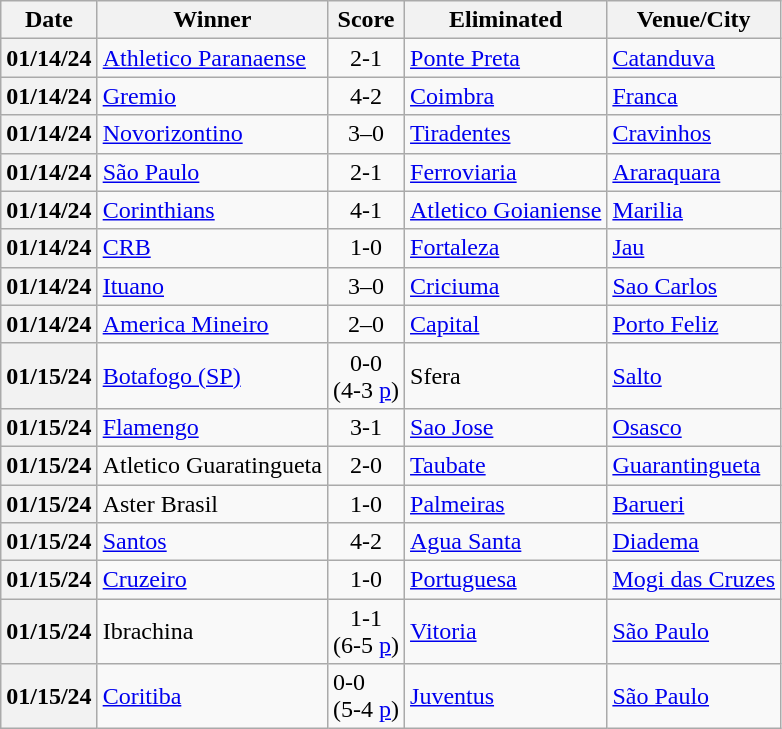<table class="sortable plainrowheaders wikitable">
<tr>
<th scope="col">Date</th>
<th scope="col">Winner</th>
<th scope="col">Score</th>
<th scope="col">Eliminated</th>
<th scope="col">Venue/City</th>
</tr>
<tr>
<th scope="row" style="text-align:center">01/14/24</th>
<td><a href='#'>Athletico Paranaense</a></td>
<td align="center">2-1</td>
<td><a href='#'>Ponte Preta</a></td>
<td><a href='#'>Catanduva</a></td>
</tr>
<tr>
<th scope="row" style="text-align:center">01/14/24</th>
<td><a href='#'>Gremio</a></td>
<td align="center">4-2</td>
<td><a href='#'>Coimbra</a></td>
<td><a href='#'>Franca</a></td>
</tr>
<tr>
<th scope="row" style="text-align:center">01/14/24</th>
<td><a href='#'>Novorizontino</a></td>
<td align="center">3–0</td>
<td><a href='#'>Tiradentes</a></td>
<td><a href='#'>Cravinhos</a></td>
</tr>
<tr>
<th scope="row" style="text-align:center">01/14/24</th>
<td><a href='#'>São Paulo</a></td>
<td align="center">2-1</td>
<td><a href='#'>Ferroviaria</a></td>
<td><a href='#'>Araraquara</a></td>
</tr>
<tr>
<th scope="row" style="text-align:center">01/14/24</th>
<td><a href='#'>Corinthians</a></td>
<td align="center">4-1</td>
<td><a href='#'>Atletico Goianiense</a></td>
<td><a href='#'>Marilia</a></td>
</tr>
<tr>
<th scope="row" style="text-align:center">01/14/24</th>
<td><a href='#'>CRB</a></td>
<td align="center">1-0</td>
<td><a href='#'>Fortaleza</a></td>
<td><a href='#'>Jau</a></td>
</tr>
<tr>
<th scope="row" style="text-align:center">01/14/24</th>
<td><a href='#'>Ituano</a></td>
<td align="center">3–0</td>
<td><a href='#'>Criciuma</a></td>
<td><a href='#'>Sao Carlos</a></td>
</tr>
<tr>
<th scope="row" style="text-align:center">01/14/24</th>
<td><a href='#'>America Mineiro</a></td>
<td align="center">2–0</td>
<td><a href='#'>Capital</a></td>
<td><a href='#'>Porto Feliz</a></td>
</tr>
<tr>
<th scope="row" style="text-align:center">01/15/24</th>
<td><a href='#'>Botafogo (SP)</a></td>
<td align="center">0-0<br>(4-3 <a href='#'>p</a>)</td>
<td>Sfera</td>
<td><a href='#'>Salto</a></td>
</tr>
<tr>
<th scope="row" style="text-align:center">01/15/24</th>
<td><a href='#'>Flamengo</a></td>
<td align="center">3-1</td>
<td><a href='#'>Sao Jose</a></td>
<td><a href='#'>Osasco</a></td>
</tr>
<tr>
<th scope="row" style="text-align:center">01/15/24</th>
<td>Atletico Guaratingueta</td>
<td align="center">2-0</td>
<td><a href='#'>Taubate</a></td>
<td><a href='#'>Guarantingueta</a></td>
</tr>
<tr>
<th scope="row" style="text-align:center">01/15/24</th>
<td>Aster Brasil</td>
<td align="center">1-0</td>
<td><a href='#'>Palmeiras</a></td>
<td><a href='#'>Barueri</a></td>
</tr>
<tr>
<th scope="row" style="text-align:center">01/15/24</th>
<td><a href='#'>Santos</a></td>
<td align="center">4-2</td>
<td><a href='#'>Agua Santa</a></td>
<td><a href='#'>Diadema</a></td>
</tr>
<tr>
<th scope="row" style="text-align:center">01/15/24</th>
<td><a href='#'>Cruzeiro</a></td>
<td align="center">1-0</td>
<td><a href='#'>Portuguesa</a></td>
<td><a href='#'>Mogi das Cruzes</a></td>
</tr>
<tr>
<th scope="row" style="text-align:center">01/15/24</th>
<td>Ibrachina</td>
<td align="center">1-1<br>(6-5 <a href='#'>p</a>)</td>
<td><a href='#'>Vitoria</a></td>
<td><a href='#'>São Paulo</a></td>
</tr>
<tr>
<th>01/15/24</th>
<td><a href='#'>Coritiba</a></td>
<td>0-0<br>(5-4 <a href='#'>p</a>)</td>
<td><a href='#'>Juventus</a></td>
<td><a href='#'>São Paulo</a></td>
</tr>
</table>
